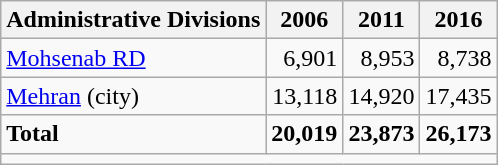<table class="wikitable">
<tr>
<th>Administrative Divisions</th>
<th>2006</th>
<th>2011</th>
<th>2016</th>
</tr>
<tr>
<td><a href='#'>Mohsenab RD</a></td>
<td style="text-align: right;">6,901</td>
<td style="text-align: right;">8,953</td>
<td style="text-align: right;">8,738</td>
</tr>
<tr>
<td><a href='#'>Mehran</a> (city)</td>
<td style="text-align: right;">13,118</td>
<td style="text-align: right;">14,920</td>
<td style="text-align: right;">17,435</td>
</tr>
<tr>
<td><strong>Total</strong></td>
<td style="text-align: right;"><strong>20,019</strong></td>
<td style="text-align: right;"><strong>23,873</strong></td>
<td style="text-align: right;"><strong>26,173</strong></td>
</tr>
<tr>
<td colspan=4></td>
</tr>
</table>
